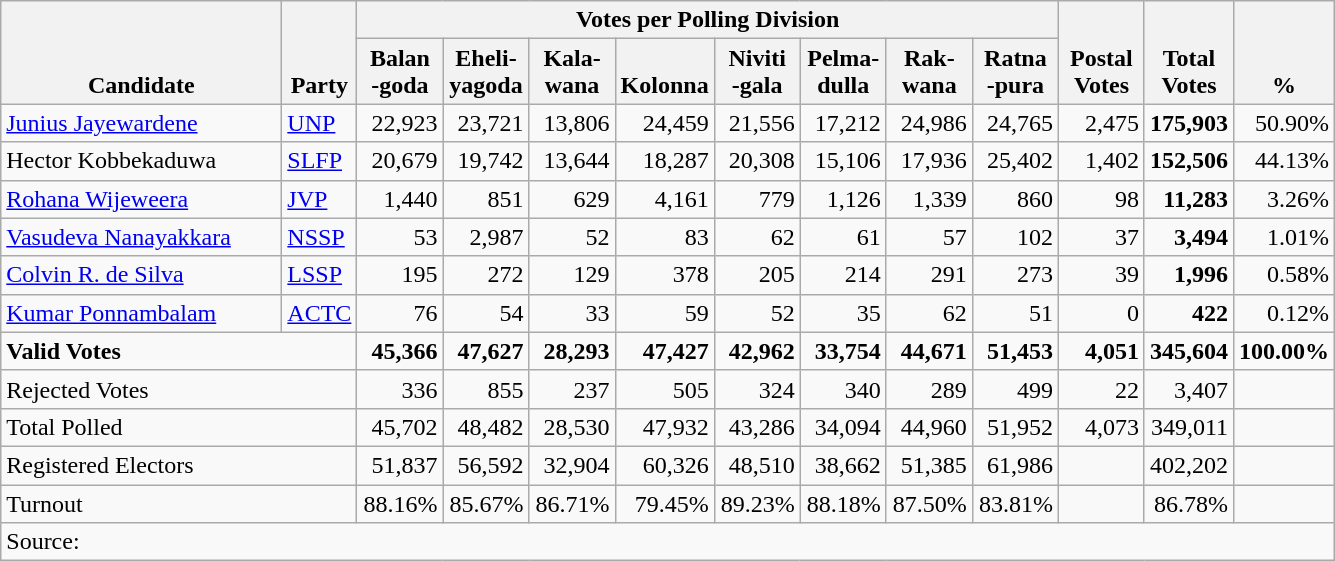<table class="wikitable" border="1" style="text-align:right;">
<tr>
<th align=left valign=bottom rowspan=2 width="180">Candidate</th>
<th align=left valign=bottom rowspan=2 width="40">Party</th>
<th colspan=8>Votes per Polling Division</th>
<th align=center valign=bottom rowspan=2 width="50">Postal<br>Votes</th>
<th align=center valign=bottom rowspan=2 width="50">Total Votes</th>
<th align=center valign=bottom rowspan=2 width="50">%</th>
</tr>
<tr>
<th align=center valign=bottom width="50">Balan<br>-goda</th>
<th align=center valign=bottom width="50">Eheli-<br>yagoda</th>
<th align=center valign=bottom width="50">Kala-<br>wana</th>
<th align=center valign=bottom width="50">Kolonna</th>
<th align=center valign=bottom width="50">Niviti<br>-gala</th>
<th align=center valign=bottom width="50">Pelma-<br>dulla</th>
<th align=center valign=bottom width="50">Rak-<br>wana</th>
<th align=center valign=bottom width="50">Ratna<br>-pura</th>
</tr>
<tr>
<td align=left><a href='#'>Junius Jayewardene</a></td>
<td align=left><a href='#'>UNP</a></td>
<td>22,923</td>
<td>23,721</td>
<td>13,806</td>
<td>24,459</td>
<td>21,556</td>
<td>17,212</td>
<td>24,986</td>
<td>24,765</td>
<td>2,475</td>
<td><strong>175,903</strong></td>
<td>50.90%</td>
</tr>
<tr>
<td align=left>Hector Kobbekaduwa</td>
<td align=left><a href='#'>SLFP</a></td>
<td>20,679</td>
<td>19,742</td>
<td>13,644</td>
<td>18,287</td>
<td>20,308</td>
<td>15,106</td>
<td>17,936</td>
<td>25,402</td>
<td>1,402</td>
<td><strong>152,506</strong></td>
<td>44.13%</td>
</tr>
<tr>
<td align=left><a href='#'>Rohana Wijeweera</a></td>
<td align=left><a href='#'>JVP</a></td>
<td>1,440</td>
<td>851</td>
<td>629</td>
<td>4,161</td>
<td>779</td>
<td>1,126</td>
<td>1,339</td>
<td>860</td>
<td>98</td>
<td><strong>11,283</strong></td>
<td>3.26%</td>
</tr>
<tr>
<td align=left><a href='#'>Vasudeva Nanayakkara</a></td>
<td align=left><a href='#'>NSSP</a></td>
<td>53</td>
<td>2,987</td>
<td>52</td>
<td>83</td>
<td>62</td>
<td>61</td>
<td>57</td>
<td>102</td>
<td>37</td>
<td><strong>3,494</strong></td>
<td>1.01%</td>
</tr>
<tr>
<td align=left><a href='#'>Colvin R. de Silva</a></td>
<td align=left><a href='#'>LSSP</a></td>
<td>195</td>
<td>272</td>
<td>129</td>
<td>378</td>
<td>205</td>
<td>214</td>
<td>291</td>
<td>273</td>
<td>39</td>
<td><strong>1,996</strong></td>
<td>0.58%</td>
</tr>
<tr>
<td align=left><a href='#'>Kumar Ponnambalam</a></td>
<td align=left><a href='#'>ACTC</a></td>
<td>76</td>
<td>54</td>
<td>33</td>
<td>59</td>
<td>52</td>
<td>35</td>
<td>62</td>
<td>51</td>
<td>0</td>
<td><strong>422</strong></td>
<td>0.12%</td>
</tr>
<tr>
<td align=left colspan=2><strong>Valid Votes</strong></td>
<td><strong>45,366</strong></td>
<td><strong>47,627</strong></td>
<td><strong>28,293</strong></td>
<td><strong>47,427</strong></td>
<td><strong>42,962</strong></td>
<td><strong>33,754</strong></td>
<td><strong>44,671</strong></td>
<td><strong>51,453</strong></td>
<td><strong>4,051</strong></td>
<td><strong>345,604</strong></td>
<td><strong>100.00%</strong></td>
</tr>
<tr>
<td align=left colspan=2>Rejected Votes</td>
<td>336</td>
<td>855</td>
<td>237</td>
<td>505</td>
<td>324</td>
<td>340</td>
<td>289</td>
<td>499</td>
<td>22</td>
<td>3,407</td>
<td></td>
</tr>
<tr>
<td align=left colspan=2>Total Polled</td>
<td>45,702</td>
<td>48,482</td>
<td>28,530</td>
<td>47,932</td>
<td>43,286</td>
<td>34,094</td>
<td>44,960</td>
<td>51,952</td>
<td>4,073</td>
<td>349,011</td>
<td></td>
</tr>
<tr>
<td align=left colspan=2>Registered Electors</td>
<td>51,837</td>
<td>56,592</td>
<td>32,904</td>
<td>60,326</td>
<td>48,510</td>
<td>38,662</td>
<td>51,385</td>
<td>61,986</td>
<td></td>
<td>402,202</td>
<td></td>
</tr>
<tr>
<td align=left colspan=2>Turnout</td>
<td>88.16%</td>
<td>85.67%</td>
<td>86.71%</td>
<td>79.45%</td>
<td>89.23%</td>
<td>88.18%</td>
<td>87.50%</td>
<td>83.81%</td>
<td></td>
<td>86.78%</td>
<td></td>
</tr>
<tr>
<td align=left colspan=13>Source:</td>
</tr>
</table>
